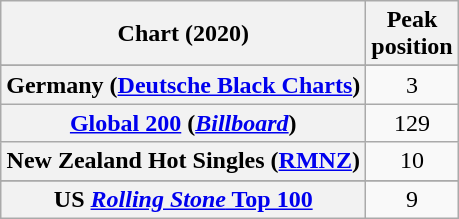<table class="wikitable sortable plainrowheaders" style="text-align:center">
<tr>
<th scope="col">Chart (2020)</th>
<th scope="col">Peak<br>position</th>
</tr>
<tr>
</tr>
<tr>
<th scope="row">Germany (<a href='#'>Deutsche Black Charts</a>)</th>
<td style="text-align:center;">3</td>
</tr>
<tr>
<th scope="row"><a href='#'>Global 200</a> (<em><a href='#'>Billboard</a></em>)</th>
<td>129</td>
</tr>
<tr>
<th scope="row">New Zealand Hot Singles (<a href='#'>RMNZ</a>)</th>
<td>10</td>
</tr>
<tr>
</tr>
<tr>
</tr>
<tr>
</tr>
<tr>
</tr>
<tr>
<th scope="row">US <a href='#'><em>Rolling Stone</em> Top 100</a></th>
<td>9</td>
</tr>
</table>
